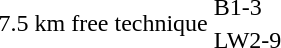<table>
<tr>
<td rowspan="2">7.5 km free technique</td>
<td>B1-3<br></td>
<td></td>
<td></td>
<td></td>
</tr>
<tr>
<td>LW2-9<br></td>
<td></td>
<td></td>
<td></td>
</tr>
</table>
